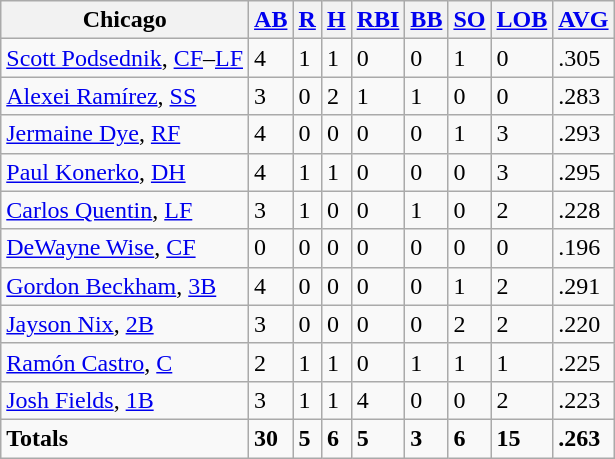<table class="wikitable" border="2">
<tr>
<th>Chicago</th>
<th><a href='#'>AB</a></th>
<th><a href='#'>R</a></th>
<th><a href='#'>H</a></th>
<th><a href='#'>RBI</a></th>
<th><a href='#'>BB</a></th>
<th><a href='#'>SO</a></th>
<th><a href='#'>LOB</a></th>
<th><a href='#'>AVG</a></th>
</tr>
<tr>
<td><a href='#'>Scott Podsednik</a>, <a href='#'>CF</a>–<a href='#'>LF</a></td>
<td>4</td>
<td>1</td>
<td>1</td>
<td>0</td>
<td>0</td>
<td>1</td>
<td>0</td>
<td>.305</td>
</tr>
<tr>
<td><a href='#'>Alexei Ramírez</a>, <a href='#'>SS</a></td>
<td>3</td>
<td>0</td>
<td>2</td>
<td>1</td>
<td>1</td>
<td>0</td>
<td>0</td>
<td>.283</td>
</tr>
<tr>
<td><a href='#'>Jermaine Dye</a>, <a href='#'>RF</a></td>
<td>4</td>
<td>0</td>
<td>0</td>
<td>0</td>
<td>0</td>
<td>1</td>
<td>3</td>
<td>.293</td>
</tr>
<tr>
<td><a href='#'>Paul Konerko</a>, <a href='#'>DH</a></td>
<td>4</td>
<td>1</td>
<td>1</td>
<td>0</td>
<td>0</td>
<td>0</td>
<td>3</td>
<td>.295</td>
</tr>
<tr>
<td><a href='#'>Carlos Quentin</a>, <a href='#'>LF</a></td>
<td>3</td>
<td>1</td>
<td>0</td>
<td>0</td>
<td>1</td>
<td>0</td>
<td>2</td>
<td>.228</td>
</tr>
<tr>
<td><a href='#'>DeWayne Wise</a>, <a href='#'>CF</a></td>
<td>0</td>
<td>0</td>
<td>0</td>
<td>0</td>
<td>0</td>
<td>0</td>
<td>0</td>
<td>.196</td>
</tr>
<tr>
<td><a href='#'>Gordon Beckham</a>, <a href='#'>3B</a></td>
<td>4</td>
<td>0</td>
<td>0</td>
<td>0</td>
<td>0</td>
<td>1</td>
<td>2</td>
<td>.291</td>
</tr>
<tr>
<td><a href='#'>Jayson Nix</a>, <a href='#'>2B</a></td>
<td>3</td>
<td>0</td>
<td>0</td>
<td>0</td>
<td>0</td>
<td>2</td>
<td>2</td>
<td>.220</td>
</tr>
<tr>
<td><a href='#'>Ramón Castro</a>, <a href='#'>C</a></td>
<td>2</td>
<td>1</td>
<td>1</td>
<td>0</td>
<td>1</td>
<td>1</td>
<td>1</td>
<td>.225</td>
</tr>
<tr>
<td><a href='#'>Josh Fields</a>, <a href='#'>1B</a></td>
<td>3</td>
<td>1</td>
<td>1</td>
<td>4</td>
<td>0</td>
<td>0</td>
<td>2</td>
<td>.223</td>
</tr>
<tr>
<td><strong>Totals</strong></td>
<td><strong>30</strong></td>
<td><strong>5</strong></td>
<td><strong>6</strong></td>
<td><strong>5</strong></td>
<td><strong>3</strong></td>
<td><strong>6</strong></td>
<td><strong>15</strong></td>
<td><strong>.263</strong></td>
</tr>
</table>
